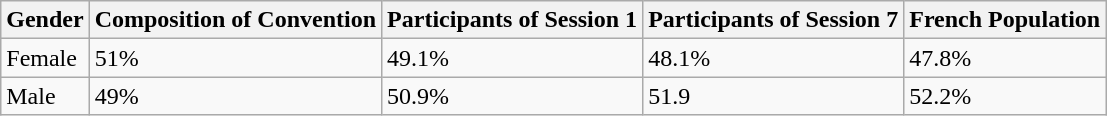<table class="wikitable">
<tr>
<th>Gender</th>
<th>Composition of Convention</th>
<th>Participants of Session 1</th>
<th>Participants of Session 7</th>
<th>French Population</th>
</tr>
<tr>
<td>Female</td>
<td>51%</td>
<td>49.1%</td>
<td>48.1%</td>
<td>47.8%</td>
</tr>
<tr>
<td>Male</td>
<td>49%</td>
<td>50.9%</td>
<td>51.9</td>
<td>52.2%</td>
</tr>
</table>
